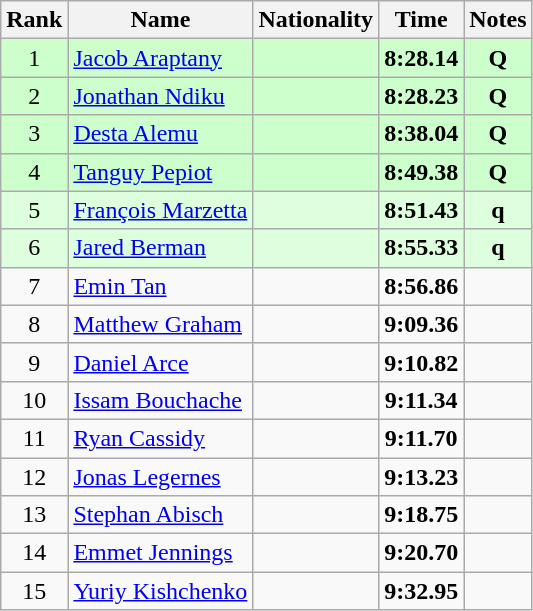<table class="wikitable sortable" style="text-align:center">
<tr>
<th>Rank</th>
<th>Name</th>
<th>Nationality</th>
<th>Time</th>
<th>Notes</th>
</tr>
<tr bgcolor=ccffcc>
<td>1</td>
<td align=left><a href='#'>Jacob Araptany</a></td>
<td align=left></td>
<td><strong>8:28.14</strong></td>
<td><strong>Q</strong></td>
</tr>
<tr bgcolor=ccffcc>
<td>2</td>
<td align=left><a href='#'>Jonathan Ndiku</a></td>
<td align=left></td>
<td><strong>8:28.23</strong></td>
<td><strong>Q</strong></td>
</tr>
<tr bgcolor=ccffcc>
<td>3</td>
<td align=left><a href='#'>Desta Alemu</a></td>
<td align=left></td>
<td><strong>8:38.04</strong></td>
<td><strong>Q</strong></td>
</tr>
<tr bgcolor=ccffcc>
<td>4</td>
<td align=left><a href='#'>Tanguy Pepiot</a></td>
<td align=left></td>
<td><strong>8:49.38</strong></td>
<td><strong>Q</strong></td>
</tr>
<tr bgcolor=ddffdd>
<td>5</td>
<td align=left><a href='#'>François Marzetta</a></td>
<td align=left></td>
<td><strong>8:51.43</strong></td>
<td><strong>q</strong></td>
</tr>
<tr bgcolor=ddffdd>
<td>6</td>
<td align=left><a href='#'>Jared Berman</a></td>
<td align=left></td>
<td><strong>8:55.33</strong></td>
<td><strong>q</strong></td>
</tr>
<tr>
<td>7</td>
<td align=left><a href='#'>Emin Tan</a></td>
<td align=left></td>
<td><strong>8:56.86</strong></td>
<td></td>
</tr>
<tr>
<td>8</td>
<td align=left><a href='#'>Matthew Graham</a></td>
<td align=left></td>
<td><strong>9:09.36</strong></td>
<td></td>
</tr>
<tr>
<td>9</td>
<td align=left><a href='#'>Daniel Arce</a></td>
<td align=left></td>
<td><strong>9:10.82</strong></td>
<td></td>
</tr>
<tr>
<td>10</td>
<td align=left><a href='#'>Issam Bouchache</a></td>
<td align=left></td>
<td><strong>9:11.34</strong></td>
<td></td>
</tr>
<tr>
<td>11</td>
<td align=left><a href='#'>Ryan Cassidy</a></td>
<td align=left></td>
<td><strong>9:11.70</strong></td>
<td></td>
</tr>
<tr>
<td>12</td>
<td align=left><a href='#'>Jonas Legernes</a></td>
<td align=left></td>
<td><strong>9:13.23</strong></td>
<td></td>
</tr>
<tr>
<td>13</td>
<td align=left><a href='#'>Stephan Abisch</a></td>
<td align=left></td>
<td><strong>9:18.75</strong></td>
<td></td>
</tr>
<tr>
<td>14</td>
<td align=left><a href='#'>Emmet Jennings</a></td>
<td align=left></td>
<td><strong>9:20.70</strong></td>
<td></td>
</tr>
<tr>
<td>15</td>
<td align=left><a href='#'>Yuriy Kishchenko</a></td>
<td align=left></td>
<td><strong>9:32.95</strong></td>
<td></td>
</tr>
</table>
